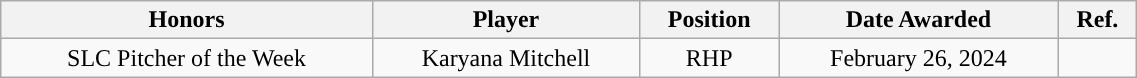<table class="wikitable" style="width: 60%;text-align: center;">
<tr>
<th>Honors</th>
<th>Player</th>
<th>Position</th>
<th>Date Awarded</th>
<th>Ref.</th>
</tr>
<tr align="center">
<td rowspan="1">SLC Pitcher of the Week</td>
<td>Karyana Mitchell</td>
<td>RHP</td>
<td>February 26, 2024</td>
<td></td>
</tr>
</table>
